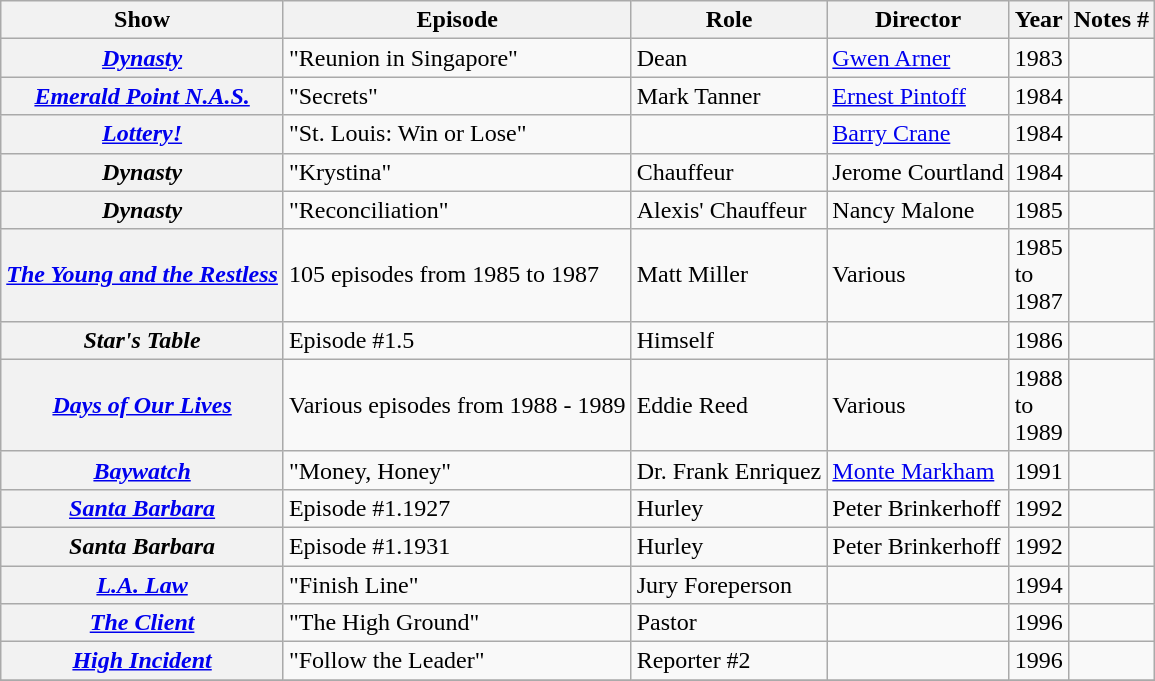<table class="wikitable plainrowheaders sortable">
<tr>
<th scope="col">Show</th>
<th scope="col">Episode</th>
<th scope="col">Role</th>
<th scope="col">Director</th>
<th scope="col">Year</th>
<th scope="col" class="unsortable">Notes #</th>
</tr>
<tr>
<th scope="row"><em><a href='#'>Dynasty</a></em></th>
<td>"Reunion in Singapore"</td>
<td>Dean</td>
<td><a href='#'>Gwen Arner</a></td>
<td>1983</td>
<td></td>
</tr>
<tr>
<th scope="row"><em><a href='#'>Emerald Point N.A.S.</a></em></th>
<td>"Secrets"</td>
<td>Mark Tanner</td>
<td><a href='#'>Ernest Pintoff</a></td>
<td>1984</td>
<td></td>
</tr>
<tr>
<th scope="row"><em><a href='#'>Lottery!</a></em></th>
<td>"St. Louis: Win or Lose"</td>
<td></td>
<td><a href='#'>Barry Crane</a></td>
<td>1984</td>
<td></td>
</tr>
<tr>
<th scope="row"><em>Dynasty</em></th>
<td>"Krystina"</td>
<td>Chauffeur</td>
<td>Jerome Courtland</td>
<td>1984</td>
<td></td>
</tr>
<tr>
<th scope="row"><em>Dynasty</em></th>
<td>"Reconciliation"</td>
<td>Alexis' Chauffeur</td>
<td>Nancy Malone</td>
<td>1985</td>
<td></td>
</tr>
<tr>
<th scope="row"><em><a href='#'>The Young and the Restless</a></em></th>
<td>105 episodes from 1985 to 1987</td>
<td>Matt Miller</td>
<td>Various</td>
<td>1985<br>to<br>1987</td>
<td></td>
</tr>
<tr>
<th scope="row"><em>Star's Table</em></th>
<td>Episode #1.5</td>
<td>Himself</td>
<td></td>
<td>1986</td>
<td></td>
</tr>
<tr>
<th scope="row"><em><a href='#'>Days of Our Lives</a></em></th>
<td>Various episodes from 1988 - 1989</td>
<td>Eddie Reed</td>
<td>Various</td>
<td>1988<br>to<br>1989</td>
<td></td>
</tr>
<tr>
<th scope="row"><em><a href='#'>Baywatch</a></em></th>
<td>"Money, Honey"</td>
<td>Dr. Frank Enriquez</td>
<td><a href='#'>Monte Markham</a></td>
<td>1991</td>
<td></td>
</tr>
<tr>
<th scope="row"><em><a href='#'>Santa Barbara</a></em></th>
<td>Episode #1.1927</td>
<td>Hurley</td>
<td>Peter Brinkerhoff</td>
<td>1992</td>
<td></td>
</tr>
<tr>
<th scope="row"><em>Santa Barbara</em></th>
<td>Episode #1.1931</td>
<td>Hurley</td>
<td>Peter Brinkerhoff</td>
<td>1992</td>
<td></td>
</tr>
<tr>
<th scope="row"><em><a href='#'>L.A. Law</a></em></th>
<td>"Finish Line"</td>
<td>Jury Foreperson</td>
<td></td>
<td>1994</td>
<td></td>
</tr>
<tr>
<th scope="row"><em><a href='#'>The Client</a></em></th>
<td>"The High Ground"</td>
<td>Pastor</td>
<td></td>
<td>1996</td>
<td></td>
</tr>
<tr>
<th scope="row"><em><a href='#'>High Incident</a></em></th>
<td>"Follow the Leader"</td>
<td>Reporter #2</td>
<td></td>
<td>1996</td>
<td></td>
</tr>
<tr>
</tr>
</table>
